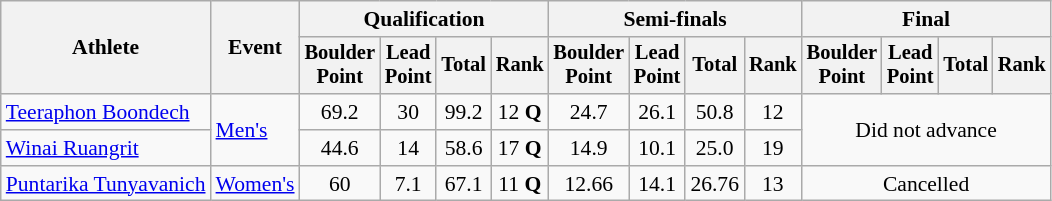<table class=wikitable style="font-size:90%; text-align:center;">
<tr>
<th rowspan="2">Athlete</th>
<th rowspan="2">Event</th>
<th colspan=4>Qualification</th>
<th colspan=4>Semi-finals</th>
<th colspan=4>Final</th>
</tr>
<tr style="font-size:95%">
<th>Boulder<br>Point</th>
<th>Lead<br>Point</th>
<th>Total</th>
<th>Rank</th>
<th>Boulder<br>Point</th>
<th>Lead<br>Point</th>
<th>Total</th>
<th>Rank</th>
<th>Boulder<br>Point</th>
<th>Lead<br>Point</th>
<th>Total</th>
<th>Rank</th>
</tr>
<tr>
<td align=left><a href='#'>Teeraphon Boondech</a></td>
<td align=left rowspan=2><a href='#'>Men's</a></td>
<td>69.2</td>
<td>30</td>
<td>99.2</td>
<td>12 <strong>Q</strong></td>
<td>24.7</td>
<td>26.1</td>
<td>50.8</td>
<td>12</td>
<td rowspan=2 colspan=4>Did not advance</td>
</tr>
<tr>
<td align=left><a href='#'>Winai Ruangrit</a></td>
<td>44.6</td>
<td>14</td>
<td>58.6</td>
<td>17 <strong>Q</strong></td>
<td>14.9</td>
<td>10.1</td>
<td>25.0</td>
<td>19</td>
</tr>
<tr>
<td align=left><a href='#'>Puntarika Tunyavanich</a></td>
<td align=left><a href='#'>Women's</a></td>
<td>60</td>
<td>7.1</td>
<td>67.1</td>
<td>11 <strong>Q</strong></td>
<td>12.66</td>
<td>14.1</td>
<td>26.76</td>
<td>13</td>
<td colspan=4>Cancelled</td>
</tr>
</table>
